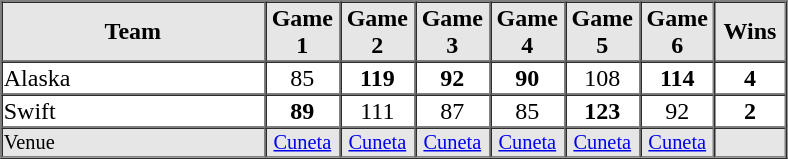<table border="1" cellspacing="0"  style="width:525px; margin:auto;">
<tr style="text-align:center; background:#e6e6e6;">
<th style="text-align:center; width:30%;">Team</th>
<th width=8%>Game 1</th>
<th width=8%>Game 2</th>
<th width=8%>Game 3</th>
<th width=8%>Game 4</th>
<th width=8%>Game 5</th>
<th width=8%>Game 6</th>
<th width=8%>Wins</th>
</tr>
<tr style="text-align:center;">
<td align=left>Alaska</td>
<td>85</td>
<td><strong>119</strong></td>
<td><strong>92</strong></td>
<td><strong>90</strong></td>
<td>108</td>
<td><strong>114</strong></td>
<td><strong>4</strong></td>
</tr>
<tr style="text-align:center;">
<td align=left>Swift</td>
<td><strong>89</strong></td>
<td>111</td>
<td>87</td>
<td>85</td>
<td><strong>123</strong></td>
<td>92</td>
<td><strong>2</strong></td>
</tr>
<tr style="text-align:center; font-size:85%; background:#e6e6e6;">
<td align=left>Venue</td>
<td><a href='#'>Cuneta</a></td>
<td><a href='#'>Cuneta</a></td>
<td><a href='#'>Cuneta</a></td>
<td><a href='#'>Cuneta</a></td>
<td><a href='#'>Cuneta</a></td>
<td><a href='#'>Cuneta</a></td>
<td></td>
</tr>
</table>
